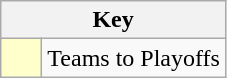<table class="wikitable" style="text-align: center;">
<tr>
<th colspan=2>Key</th>
</tr>
<tr>
<td style="background:#ffffcc; width:20px;"></td>
<td align=left>Teams to Playoffs</td>
</tr>
</table>
